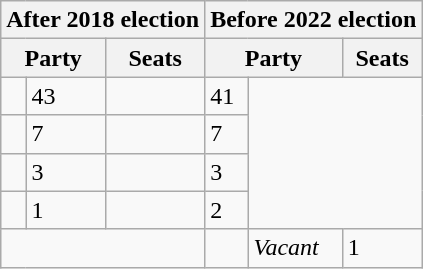<table class="wikitable">
<tr>
<th colspan="3">After 2018 election</th>
<th colspan="3">Before 2022 election</th>
</tr>
<tr>
<th colspan="2">Party</th>
<th>Seats</th>
<th colspan="2">Party</th>
<th>Seats</th>
</tr>
<tr>
<td></td>
<td>43</td>
<td></td>
<td>41</td>
</tr>
<tr>
<td></td>
<td>7</td>
<td></td>
<td>7</td>
</tr>
<tr>
<td></td>
<td>3</td>
<td></td>
<td>3</td>
</tr>
<tr>
<td></td>
<td>1</td>
<td></td>
<td>2</td>
</tr>
<tr>
<td colspan = 3></td>
<td></td>
<td><em>Vacant</em></td>
<td>1</td>
</tr>
</table>
